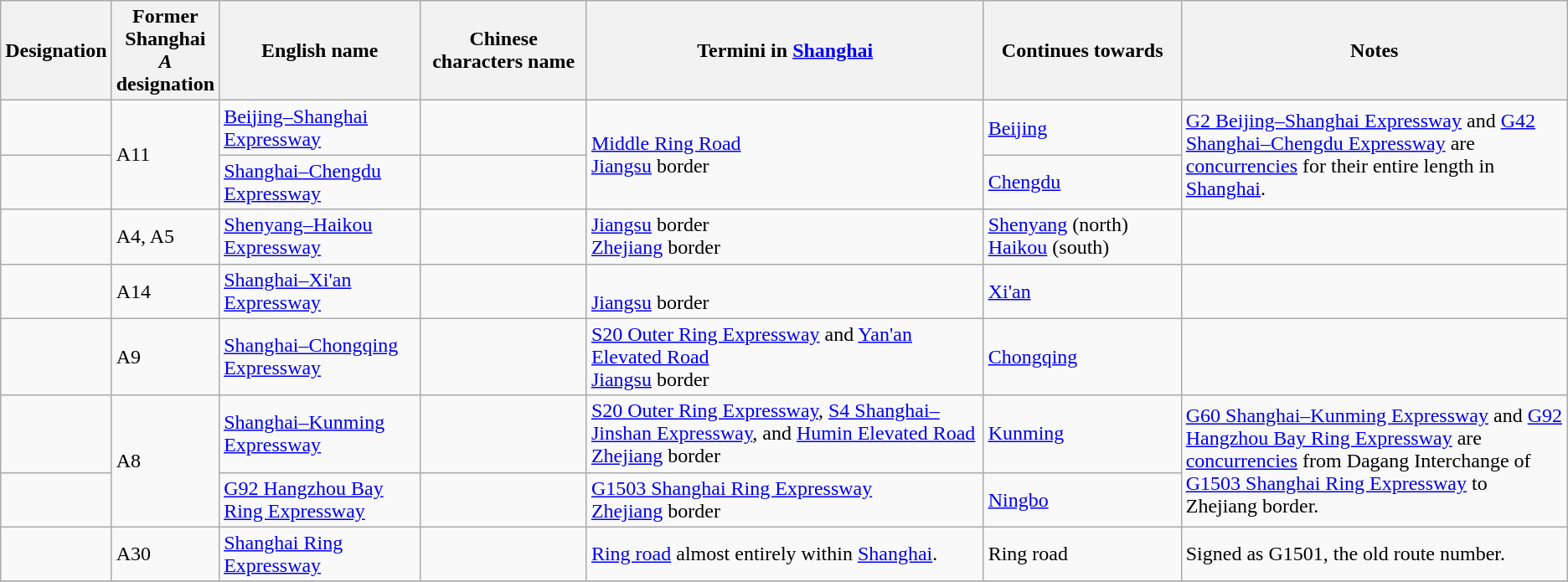<table class="wikitable">
<tr>
<th>Designation</th>
<th scope="col" width="75">Former Shanghai <em>A</em> designation</th>
<th>English name</th>
<th scope="col" width="125">Chinese characters name</th>
<th>Termini in <a href='#'>Shanghai</a></th>
<th scope="col" width="150">Continues towards</th>
<th scope="col" width="300">Notes</th>
</tr>
<tr>
<td></td>
<td rowspan="2">A11</td>
<td><a href='#'>Beijing–Shanghai Expressway</a></td>
<td></td>
<td rowspan="2"><a href='#'>Middle Ring Road</a><br><a href='#'>Jiangsu</a> border</td>
<td><a href='#'>Beijing</a></td>
<td rowspan="2"><a href='#'>G2 Beijing–Shanghai Expressway</a> and <a href='#'>G42 Shanghai–Chengdu Expressway</a> are <a href='#'>concurrencies</a> for their entire length in <a href='#'>Shanghai</a>.</td>
</tr>
<tr>
<td></td>
<td><a href='#'>Shanghai–Chengdu Expressway</a></td>
<td></td>
<td><a href='#'>Chengdu</a></td>
</tr>
<tr>
<td></td>
<td>A4, A5</td>
<td><a href='#'>Shenyang–Haikou Expressway</a></td>
<td></td>
<td><a href='#'>Jiangsu</a> border<br><a href='#'>Zhejiang</a> border</td>
<td><a href='#'>Shenyang</a> (north)<br><a href='#'>Haikou</a> (south)</td>
<td></td>
</tr>
<tr>
<td></td>
<td>A14</td>
<td><a href='#'>Shanghai–Xi'an Expressway</a></td>
<td></td>
<td><br><a href='#'>Jiangsu</a> border</td>
<td><a href='#'>Xi'an</a></td>
<td></td>
</tr>
<tr>
<td></td>
<td>A9</td>
<td><a href='#'>Shanghai–Chongqing Expressway</a></td>
<td></td>
<td><a href='#'>S20 Outer Ring Expressway</a> and <a href='#'>Yan'an Elevated Road</a><br><a href='#'>Jiangsu</a> border</td>
<td><a href='#'>Chongqing</a></td>
<td></td>
</tr>
<tr>
<td></td>
<td rowspan="2">A8</td>
<td><a href='#'>Shanghai–Kunming Expressway</a></td>
<td></td>
<td><a href='#'>S20 Outer Ring Expressway</a>, <a href='#'>S4 Shanghai–Jinshan Expressway</a>, and <a href='#'>Humin Elevated Road</a><br><a href='#'>Zhejiang</a> border</td>
<td><a href='#'>Kunming</a></td>
<td rowspan="2"><a href='#'>G60 Shanghai–Kunming Expressway</a> and <a href='#'>G92 Hangzhou Bay Ring Expressway</a> are <a href='#'>concurrencies</a> from Dagang Interchange of <a href='#'>G1503 Shanghai Ring Expressway</a> to Zhejiang border.</td>
</tr>
<tr>
<td></td>
<td><a href='#'>G92 Hangzhou Bay Ring Expressway</a></td>
<td></td>
<td><a href='#'>G1503 Shanghai Ring Expressway</a><br><a href='#'>Zhejiang</a> border</td>
<td><a href='#'>Ningbo</a></td>
</tr>
<tr>
<td></td>
<td>A30</td>
<td><a href='#'>Shanghai Ring Expressway</a></td>
<td></td>
<td><a href='#'>Ring road</a> almost entirely within <a href='#'>Shanghai</a>.</td>
<td>Ring road</td>
<td>Signed as G1501, the old route number.<br></td>
</tr>
<tr>
</tr>
</table>
